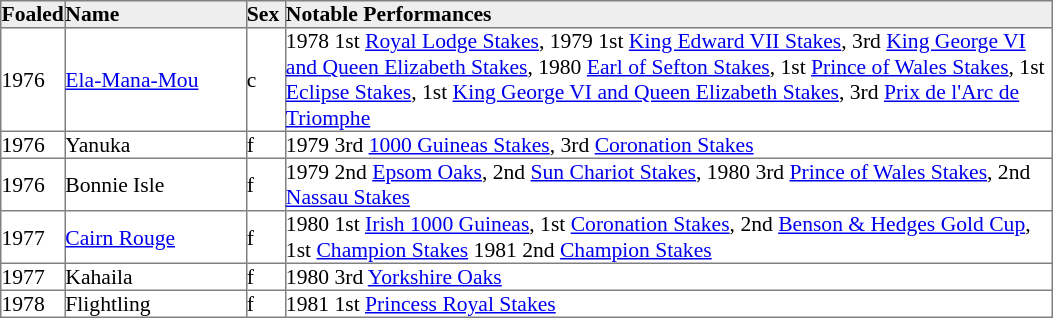<table border="1" cellpadding="0" style="border-collapse: collapse; font-size:90%">
<tr bgcolor="#eeeeee">
<td width="35px"><strong>Foaled</strong></td>
<td width="120px"><strong>Name</strong></td>
<td width="25px"><strong>Sex</strong></td>
<td width="510px"><strong>Notable Performances</strong></td>
</tr>
<tr>
<td>1976</td>
<td><a href='#'>Ela-Mana-Mou</a></td>
<td>c</td>
<td>1978 1st <a href='#'>Royal Lodge Stakes</a>, 1979 1st <a href='#'>King Edward VII Stakes</a>, 3rd <a href='#'>King George VI and Queen Elizabeth Stakes</a>, 1980 <a href='#'>Earl of Sefton Stakes</a>, 1st <a href='#'>Prince of Wales Stakes</a>, 1st <a href='#'>Eclipse Stakes</a>, 1st <a href='#'>King George VI and Queen Elizabeth Stakes</a>, 3rd <a href='#'>Prix de l'Arc de Triomphe</a></td>
</tr>
<tr>
<td>1976</td>
<td>Yanuka</td>
<td>f</td>
<td>1979 3rd <a href='#'>1000 Guineas Stakes</a>, 3rd <a href='#'>Coronation Stakes</a></td>
</tr>
<tr>
<td>1976</td>
<td>Bonnie Isle</td>
<td>f</td>
<td>1979 2nd <a href='#'>Epsom Oaks</a>, 2nd <a href='#'>Sun Chariot Stakes</a>, 1980 3rd <a href='#'>Prince of Wales Stakes</a>, 2nd <a href='#'>Nassau Stakes</a></td>
</tr>
<tr>
<td>1977</td>
<td><a href='#'>Cairn Rouge</a></td>
<td>f</td>
<td>1980 1st <a href='#'>Irish 1000 Guineas</a>, 1st <a href='#'>Coronation Stakes</a>, 2nd <a href='#'>Benson & Hedges Gold Cup</a>, 1st <a href='#'>Champion Stakes</a> 1981 2nd <a href='#'>Champion Stakes</a></td>
</tr>
<tr>
<td>1977</td>
<td>Kahaila</td>
<td>f</td>
<td>1980 3rd <a href='#'>Yorkshire Oaks</a></td>
</tr>
<tr>
<td>1978</td>
<td>Flightling</td>
<td>f</td>
<td>1981 1st <a href='#'>Princess Royal Stakes</a></td>
</tr>
</table>
